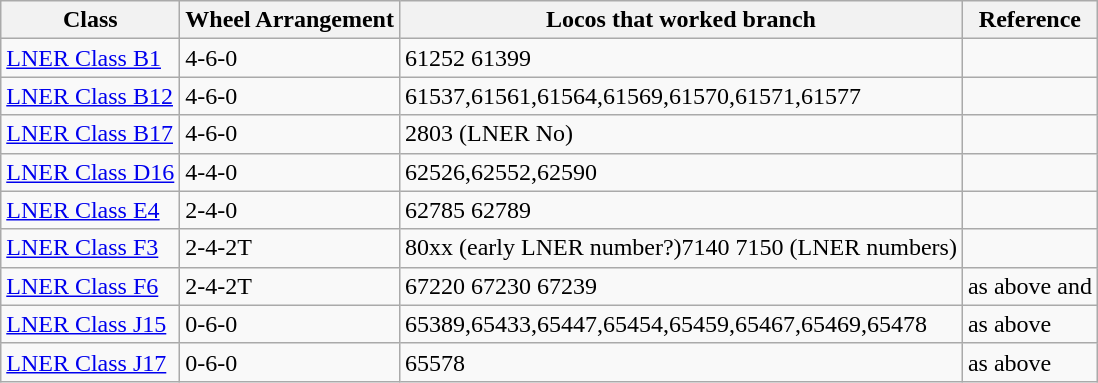<table class="wikitable">
<tr>
<th>Class</th>
<th>Wheel Arrangement</th>
<th>Locos that worked branch</th>
<th>Reference</th>
</tr>
<tr>
<td><a href='#'>LNER Class B1</a></td>
<td>4-6-0</td>
<td>61252 61399</td>
<td></td>
</tr>
<tr>
<td><a href='#'>LNER Class B12</a></td>
<td>4-6-0</td>
<td>61537,61561,61564,61569,61570,61571,61577</td>
<td></td>
</tr>
<tr>
<td><a href='#'>LNER Class B17</a></td>
<td>4-6-0</td>
<td>2803 (LNER No)</td>
<td></td>
</tr>
<tr>
<td><a href='#'>LNER Class D16</a></td>
<td>4-4-0</td>
<td>62526,62552,62590</td>
<td></td>
</tr>
<tr>
<td><a href='#'>LNER Class E4</a></td>
<td>2-4-0</td>
<td>62785 62789</td>
<td></td>
</tr>
<tr>
<td><a href='#'>LNER Class F3</a></td>
<td>2-4-2T</td>
<td>80xx (early LNER number?)7140 7150 (LNER numbers)</td>
<td></td>
</tr>
<tr>
<td><a href='#'>LNER Class F6</a></td>
<td>2-4-2T</td>
<td>67220 67230 67239</td>
<td>as above and </td>
</tr>
<tr>
<td><a href='#'>LNER Class J15</a></td>
<td>0-6-0</td>
<td>65389,65433,65447,65454,65459,65467,65469,65478</td>
<td>as above</td>
</tr>
<tr>
<td><a href='#'>LNER Class J17</a></td>
<td>0-6-0</td>
<td>65578</td>
<td>as above</td>
</tr>
</table>
